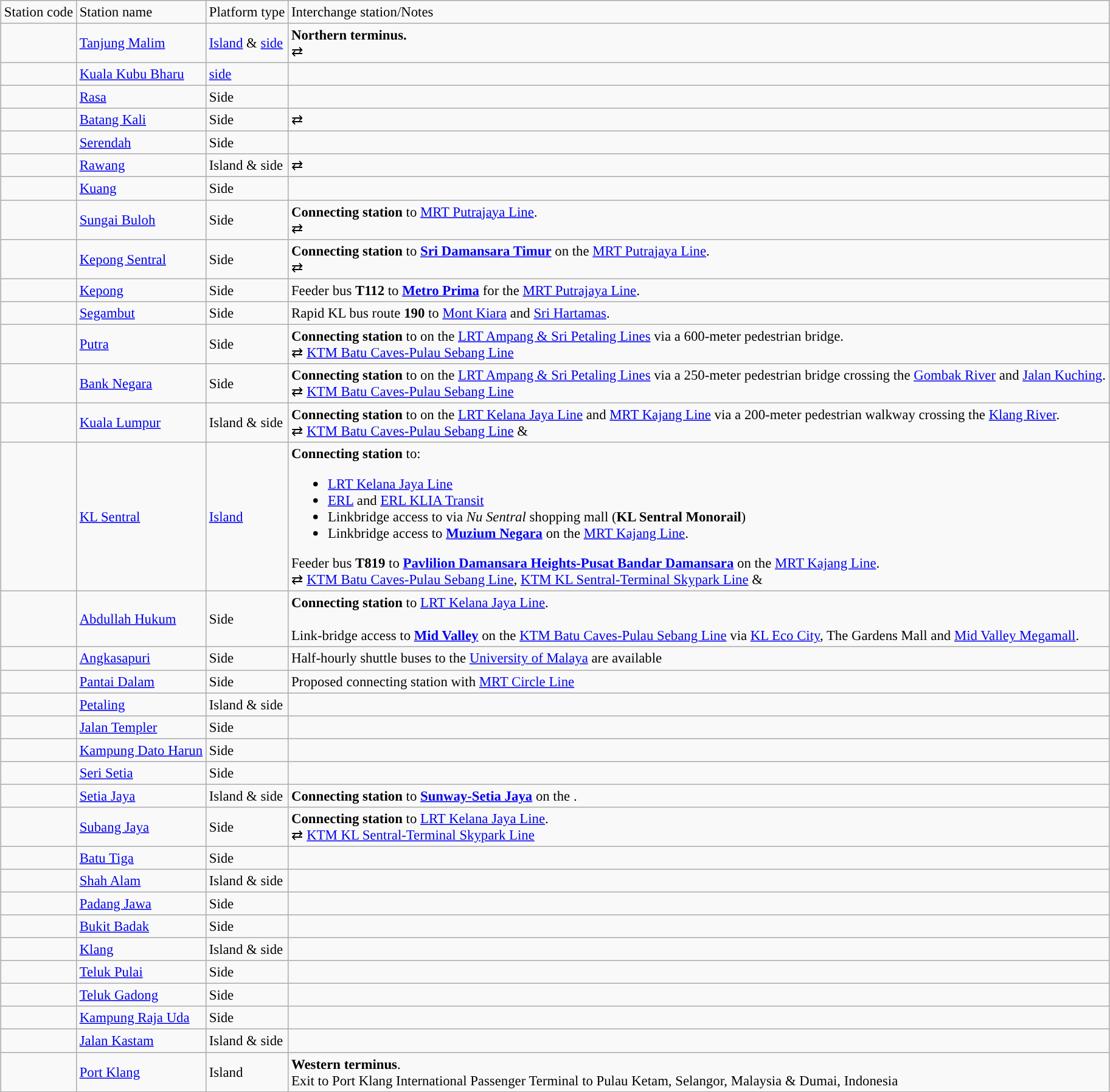<table class="wikitable sortable" style="margin-left:1em; margin-bottom:1em; color:black; font-size:95%;">
<tr style="background:#">
<td>Station code</td>
<td>Station name</td>
<td>Platform type</td>
<td>Interchange station/Notes</td>
</tr>
<tr>
<td></td>
<td><a href='#'>Tanjung Malim</a></td>
<td><a href='#'>Island</a> & <a href='#'>side</a></td>
<td><strong>Northern terminus.</strong><br>⇄ </td>
</tr>
<tr>
<td></td>
<td><a href='#'>Kuala Kubu Bharu</a></td>
<td><a href='#'>side</a></td>
<td></td>
</tr>
<tr>
<td></td>
<td><a href='#'>Rasa</a></td>
<td>Side</td>
<td></td>
</tr>
<tr>
<td></td>
<td><a href='#'>Batang Kali</a></td>
<td>Side</td>
<td>⇄ </td>
</tr>
<tr>
<td></td>
<td><a href='#'>Serendah</a></td>
<td>Side</td>
<td></td>
</tr>
<tr>
<td></td>
<td><a href='#'>Rawang</a></td>
<td>Island & side</td>
<td>⇄ </td>
</tr>
<tr>
<td></td>
<td><a href='#'>Kuang</a></td>
<td>Side</td>
<td></td>
</tr>
<tr>
<td></td>
<td><a href='#'>Sungai Buloh</a></td>
<td>Side</td>
<td><strong>Connecting station</strong> to  <a href='#'>MRT Putrajaya Line</a>.<br>⇄ </td>
</tr>
<tr>
<td></td>
<td><a href='#'>Kepong Sentral</a></td>
<td>Side</td>
<td><strong>Connecting station</strong> to  <a href='#'><strong>Sri Damansara Timur</strong></a> on the <a href='#'>MRT Putrajaya Line</a>.<br>⇄ </td>
</tr>
<tr>
<td></td>
<td><a href='#'>Kepong</a></td>
<td>Side</td>
<td>Feeder bus <strong>T112</strong> to  <a href='#'><strong>Metro Prima</strong></a> for the <a href='#'>MRT Putrajaya Line</a>.</td>
</tr>
<tr>
<td></td>
<td><a href='#'>Segambut</a></td>
<td>Side</td>
<td>Rapid KL bus route <strong>190</strong> to <a href='#'>Mont Kiara</a> and <a href='#'>Sri Hartamas</a>.</td>
</tr>
<tr>
<td></td>
<td><a href='#'>Putra</a></td>
<td>Side</td>
<td><strong>Connecting station</strong> to  <strong></strong> on the <a href='#'>LRT Ampang & Sri Petaling Lines</a> via a 600-meter pedestrian bridge.<br>⇄ <a href='#'>KTM Batu Caves-Pulau Sebang Line</a></td>
</tr>
<tr>
<td></td>
<td><a href='#'>Bank Negara</a></td>
<td>Side</td>
<td><strong>Connecting station</strong> to  <strong></strong> on the <a href='#'>LRT Ampang & Sri Petaling Lines</a> via a 250-meter pedestrian bridge crossing the <a href='#'>Gombak River</a> and <a href='#'>Jalan Kuching</a>.<br>⇄ <a href='#'>KTM Batu Caves-Pulau Sebang Line</a></td>
</tr>
<tr>
<td></td>
<td><a href='#'>Kuala Lumpur</a></td>
<td>Island & side</td>
<td><strong>Connecting station</strong> to   on the <a href='#'>LRT Kelana Jaya Line</a> and <a href='#'>MRT Kajang Line</a> via a 200-meter pedestrian walkway crossing the <a href='#'>Klang River</a>.<br>⇄ <a href='#'>KTM Batu Caves-Pulau Sebang Line</a> & </td>
</tr>
<tr>
<td> </td>
<td><a href='#'>KL Sentral</a></td>
<td><a href='#'>Island</a></td>
<td><strong>Connecting station</strong> to:<br><ul><li> <a href='#'>LRT Kelana Jaya Line</a></li><li> <a href='#'>ERL</a>  and <a href='#'>ERL KLIA Transit</a></li><li>Linkbridge access to   via <em>Nu Sentral</em> shopping mall (<strong>KL Sentral Monorail</strong>)</li><li>Linkbridge access to  <a href='#'><strong>Muzium Negara</strong></a> on the <a href='#'>MRT Kajang Line</a>.</li></ul>Feeder bus <strong>T819</strong> to  <strong><a href='#'>Pavlilion Damansara Heights-Pusat Bandar Damansara</a></strong> on the <a href='#'>MRT Kajang Line</a>.<br>⇄ <a href='#'>KTM Batu Caves-Pulau Sebang Line</a>,  <a href='#'>KTM KL Sentral-Terminal Skypark Line</a> & </td>
</tr>
<tr>
<td></td>
<td><a href='#'>Abdullah Hukum</a></td>
<td>Side</td>
<td><strong>Connecting station</strong> to  <a href='#'>LRT Kelana Jaya Line</a>.<br><br>Link-bridge access to  <a href='#'><strong>Mid Valley</strong></a> on the <a href='#'>KTM Batu Caves-Pulau Sebang Line</a> via <a href='#'>KL Eco City</a>, The Gardens Mall and <a href='#'>Mid Valley Megamall</a>.</td>
</tr>
<tr>
<td></td>
<td><a href='#'>Angkasapuri</a></td>
<td>Side</td>
<td>Half-hourly shuttle buses to the <a href='#'>University of Malaya</a> are available</td>
</tr>
<tr>
<td></td>
<td><a href='#'>Pantai Dalam</a></td>
<td>Side</td>
<td>Proposed connecting station with  <a href='#'>MRT Circle Line</a></td>
</tr>
<tr>
<td></td>
<td><a href='#'>Petaling</a></td>
<td>Island & side</td>
<td></td>
</tr>
<tr>
<td></td>
<td><a href='#'>Jalan Templer</a></td>
<td>Side</td>
<td></td>
</tr>
<tr>
<td></td>
<td><a href='#'>Kampung Dato Harun</a></td>
<td>Side</td>
<td></td>
</tr>
<tr>
<td></td>
<td><a href='#'>Seri Setia</a></td>
<td>Side</td>
<td></td>
</tr>
<tr>
<td></td>
<td><a href='#'>Setia Jaya</a></td>
<td>Island & side</td>
<td><strong>Connecting station</strong> to  <strong><a href='#'>Sunway-Setia Jaya</a></strong> on the .</td>
</tr>
<tr>
<td></td>
<td><a href='#'>Subang Jaya</a></td>
<td>Side</td>
<td><strong>Connecting station</strong> to  <a href='#'>LRT Kelana Jaya Line</a>.<br>⇄  <a href='#'>KTM KL Sentral-Terminal Skypark Line</a></td>
</tr>
<tr>
<td></td>
<td><a href='#'>Batu Tiga</a></td>
<td>Side</td>
<td></td>
</tr>
<tr>
<td></td>
<td><a href='#'>Shah Alam</a></td>
<td>Island & side</td>
<td></td>
</tr>
<tr>
<td></td>
<td><a href='#'>Padang Jawa</a></td>
<td>Side</td>
<td></td>
</tr>
<tr>
<td></td>
<td><a href='#'>Bukit Badak</a></td>
<td>Side</td>
<td></td>
</tr>
<tr>
<td></td>
<td><a href='#'>Klang</a></td>
<td>Island & side</td>
<td></td>
</tr>
<tr>
<td></td>
<td><a href='#'>Teluk Pulai</a></td>
<td>Side</td>
<td></td>
</tr>
<tr>
<td></td>
<td><a href='#'>Teluk Gadong</a></td>
<td>Side</td>
<td></td>
</tr>
<tr>
<td></td>
<td><a href='#'>Kampung Raja Uda</a></td>
<td>Side</td>
<td></td>
</tr>
<tr>
<td></td>
<td><a href='#'>Jalan Kastam</a></td>
<td>Island & side</td>
<td></td>
</tr>
<tr>
<td></td>
<td><a href='#'>Port Klang</a></td>
<td>Island</td>
<td><strong>Western terminus</strong>.<br>Exit to Port Klang International Passenger Terminal to Pulau Ketam, Selangor, Malaysia & Dumai, Indonesia</td>
</tr>
</table>
